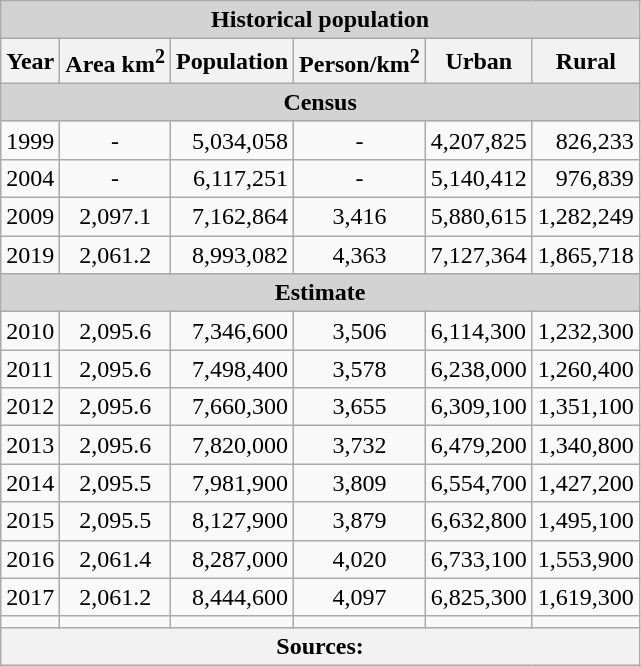<table class="wikitable floatright">
<tr>
<th style="background:  #D3D3D3;" colspan="9"><strong>Historical population</strong></th>
</tr>
<tr>
<th>Year</th>
<th>Area km<sup>2</sup></th>
<th>Population</th>
<th>Person/km<sup>2</sup></th>
<th>Urban</th>
<th>Rural</th>
</tr>
<tr>
<th style="background:  #D3D3D3;" colspan="9"><strong>Census</strong></th>
</tr>
<tr>
<td>1999</td>
<td style="text-align:center">-</td>
<td style="text-align:right">5,034,058</td>
<td style="text-align:center">-</td>
<td>4,207,825</td>
<td style="text-align: right">826,233</td>
</tr>
<tr>
<td>2004</td>
<td style="text-align:center">-</td>
<td style="text-align:right">6,117,251</td>
<td style="text-align:center">-</td>
<td>5,140,412</td>
<td style="text-align: right">976,839</td>
</tr>
<tr>
<td>2009</td>
<td style="text-align:center">2,097.1</td>
<td style="text-align:right">7,162,864</td>
<td style="text-align:center">3,416</td>
<td>5,880,615</td>
<td>1,282,249</td>
</tr>
<tr>
<td>2019</td>
<td style="text-align:center">2,061.2</td>
<td style="text-align:right">8,993,082</td>
<td style="text-align:center">4,363</td>
<td>7,127,364</td>
<td>1,865,718</td>
</tr>
<tr>
<th style="background:  #D3D3D3;" colspan="9"><strong>Estimate</strong></th>
</tr>
<tr>
<td>2010</td>
<td style="text-align:center">2,095.6</td>
<td style="text-align:right">7,346,600</td>
<td style="text-align:center">3,506</td>
<td>6,114,300</td>
<td>1,232,300</td>
</tr>
<tr>
<td>2011</td>
<td style="text-align:center">2,095.6</td>
<td style="text-align:right">7,498,400</td>
<td style="text-align:center">3,578</td>
<td>6,238,000</td>
<td>1,260,400</td>
</tr>
<tr>
<td>2012</td>
<td style="text-align:center">2,095.6</td>
<td style="text-align:right">7,660,300</td>
<td style="text-align:center">3,655</td>
<td>6,309,100</td>
<td>1,351,100</td>
</tr>
<tr>
<td>2013</td>
<td style="text-align:center">2,095.6</td>
<td style="text-align:right">7,820,000</td>
<td style="text-align:center">3,732</td>
<td>6,479,200</td>
<td>1,340,800</td>
</tr>
<tr>
<td>2014</td>
<td style="text-align:center">2,095.5</td>
<td style="text-align:right">7,981,900</td>
<td style="text-align:center">3,809</td>
<td>6,554,700</td>
<td>1,427,200</td>
</tr>
<tr>
<td>2015</td>
<td style="text-align:center">2,095.5</td>
<td style="text-align:right">8,127,900</td>
<td style="text-align:center">3,879</td>
<td>6,632,800</td>
<td>1,495,100</td>
</tr>
<tr>
<td>2016</td>
<td style="text-align:center">2,061.4</td>
<td style="text-align:right">8,287,000</td>
<td style="text-align:center">4,020</td>
<td>6,733,100</td>
<td>1,553,900</td>
</tr>
<tr>
<td>2017</td>
<td style="text-align:center">2,061.2</td>
<td style="text-align:right">8,444,600</td>
<td style="text-align:center">4,097</td>
<td>6,825,300</td>
<td>1,619,300</td>
</tr>
<tr>
<td></td>
<td></td>
<td></td>
<td></td>
<td></td>
<td></td>
</tr>
<tr>
<th colspan=9 style="text-align: center"><strong>Sources</strong>:</th>
</tr>
</table>
